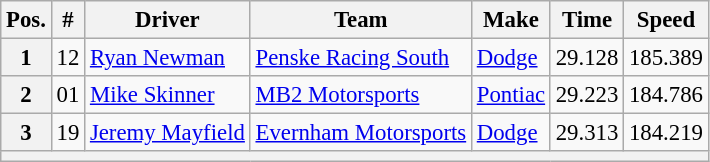<table class="wikitable" style="font-size:95%">
<tr>
<th>Pos.</th>
<th>#</th>
<th>Driver</th>
<th>Team</th>
<th>Make</th>
<th>Time</th>
<th>Speed</th>
</tr>
<tr>
<th>1</th>
<td>12</td>
<td><a href='#'>Ryan Newman</a></td>
<td><a href='#'>Penske Racing South</a></td>
<td><a href='#'>Dodge</a></td>
<td>29.128</td>
<td>185.389</td>
</tr>
<tr>
<th>2</th>
<td>01</td>
<td><a href='#'>Mike Skinner</a></td>
<td><a href='#'>MB2 Motorsports</a></td>
<td><a href='#'>Pontiac</a></td>
<td>29.223</td>
<td>184.786</td>
</tr>
<tr>
<th>3</th>
<td>19</td>
<td><a href='#'>Jeremy Mayfield</a></td>
<td><a href='#'>Evernham Motorsports</a></td>
<td><a href='#'>Dodge</a></td>
<td>29.313</td>
<td>184.219</td>
</tr>
<tr>
<th colspan="7"></th>
</tr>
</table>
